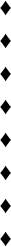<table style="width: 85%; border: none; text-align: left;">
<tr>
<td>♦ </td>
</tr>
<tr>
<td>♦ </td>
</tr>
<tr>
<td>♦ </td>
</tr>
<tr>
<td>♦ </td>
</tr>
<tr>
<td>♦ </td>
</tr>
<tr>
<td>♦ </td>
</tr>
<tr>
<td>♦ </td>
</tr>
<tr>
<td>♦ </td>
</tr>
</table>
